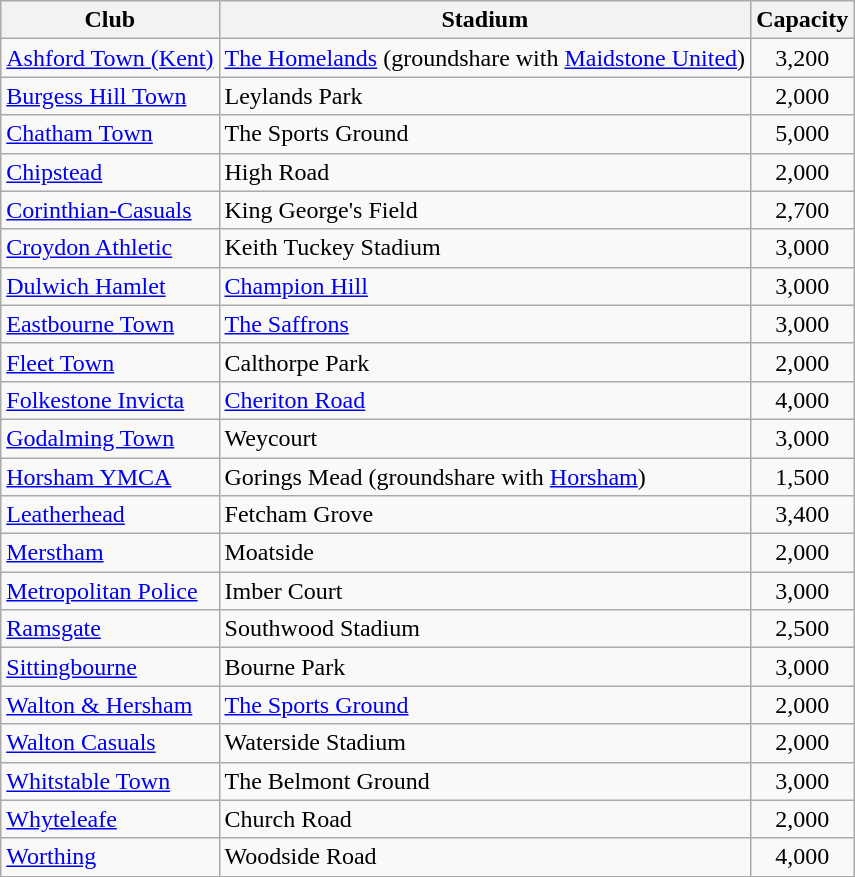<table class="wikitable sortable">
<tr>
<th>Club</th>
<th>Stadium</th>
<th>Capacity</th>
</tr>
<tr>
<td><a href='#'>Ashford Town (Kent)</a></td>
<td><a href='#'>The Homelands</a> (groundshare with <a href='#'>Maidstone United</a>)</td>
<td align="center">3,200</td>
</tr>
<tr>
<td><a href='#'>Burgess Hill Town</a></td>
<td>Leylands Park</td>
<td align="center">2,000</td>
</tr>
<tr>
<td><a href='#'>Chatham Town</a></td>
<td>The Sports Ground</td>
<td align="center">5,000</td>
</tr>
<tr>
<td><a href='#'>Chipstead</a></td>
<td>High Road</td>
<td align="center">2,000</td>
</tr>
<tr>
<td><a href='#'>Corinthian-Casuals</a></td>
<td>King George's Field</td>
<td align="center">2,700</td>
</tr>
<tr>
<td><a href='#'>Croydon Athletic</a></td>
<td>Keith Tuckey Stadium</td>
<td align="center">3,000</td>
</tr>
<tr>
<td><a href='#'>Dulwich Hamlet</a></td>
<td><a href='#'>Champion Hill</a></td>
<td align="center">3,000</td>
</tr>
<tr>
<td><a href='#'>Eastbourne Town</a></td>
<td><a href='#'>The Saffrons</a></td>
<td align="center">3,000</td>
</tr>
<tr>
<td><a href='#'>Fleet Town</a></td>
<td>Calthorpe Park</td>
<td align="center">2,000</td>
</tr>
<tr>
<td><a href='#'>Folkestone Invicta</a></td>
<td><a href='#'>Cheriton Road</a></td>
<td align="center">4,000</td>
</tr>
<tr>
<td><a href='#'>Godalming Town</a></td>
<td>Weycourt</td>
<td align="center">3,000</td>
</tr>
<tr>
<td><a href='#'>Horsham YMCA</a></td>
<td>Gorings Mead (groundshare with <a href='#'>Horsham</a>)</td>
<td align="center">1,500</td>
</tr>
<tr>
<td><a href='#'>Leatherhead</a></td>
<td>Fetcham Grove</td>
<td align="center">3,400</td>
</tr>
<tr>
<td><a href='#'>Merstham</a></td>
<td>Moatside</td>
<td align="center">2,000</td>
</tr>
<tr>
<td><a href='#'>Metropolitan Police</a></td>
<td>Imber Court</td>
<td align="center">3,000</td>
</tr>
<tr>
<td><a href='#'>Ramsgate</a></td>
<td>Southwood Stadium</td>
<td align="center">2,500</td>
</tr>
<tr>
<td><a href='#'>Sittingbourne</a></td>
<td>Bourne Park</td>
<td align="center">3,000</td>
</tr>
<tr>
<td><a href='#'>Walton & Hersham</a></td>
<td><a href='#'>The Sports Ground</a></td>
<td align="center">2,000</td>
</tr>
<tr>
<td><a href='#'>Walton Casuals</a></td>
<td>Waterside Stadium</td>
<td align="center">2,000</td>
</tr>
<tr>
<td><a href='#'>Whitstable Town</a></td>
<td>The Belmont Ground</td>
<td align="center">3,000</td>
</tr>
<tr>
<td><a href='#'>Whyteleafe</a></td>
<td>Church Road</td>
<td align="center">2,000</td>
</tr>
<tr>
<td><a href='#'>Worthing</a></td>
<td>Woodside Road</td>
<td align="center">4,000</td>
</tr>
</table>
